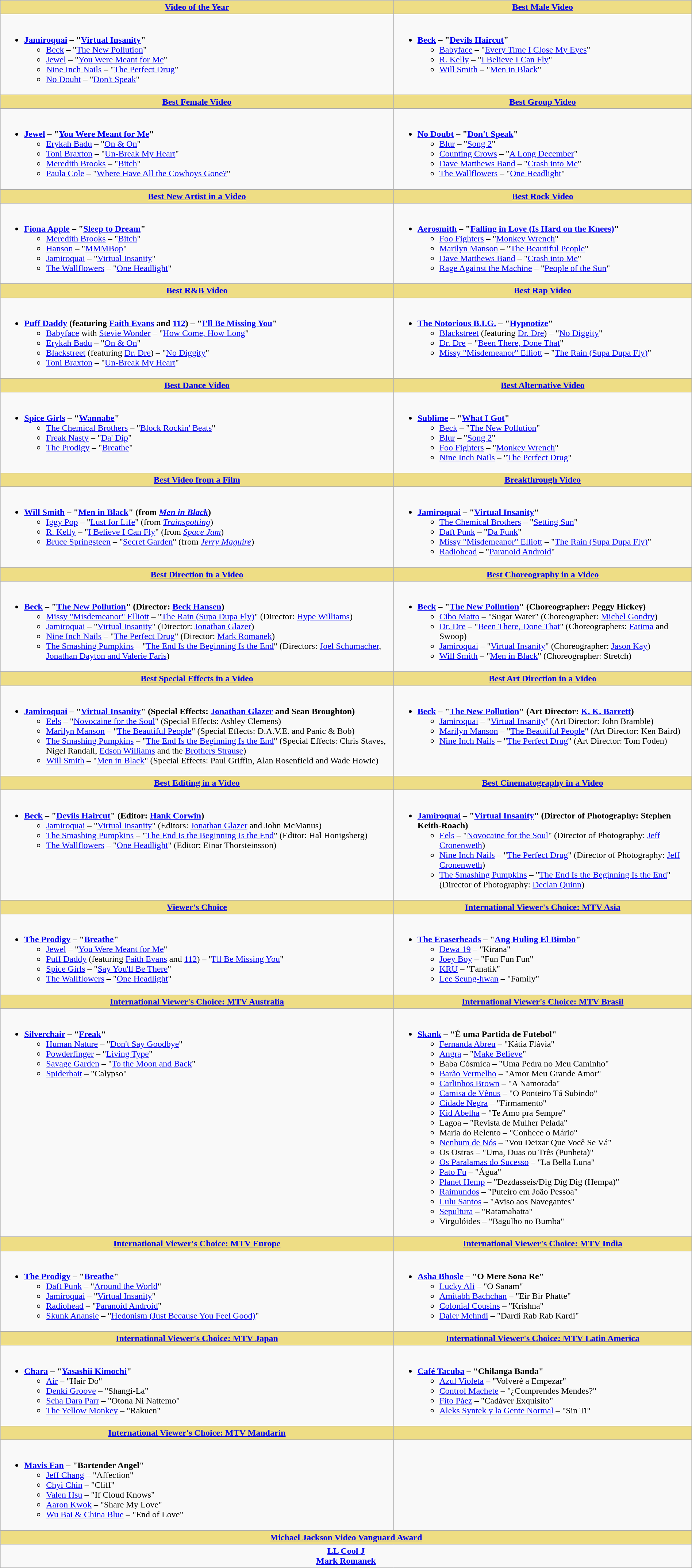<table class="wikitable" style="width:100%">
<tr>
<th style="background:#EEDD85; width=50%"><a href='#'>Video of the Year</a></th>
<th style="background:#EEDD85; width=50%"><a href='#'>Best Male Video</a></th>
</tr>
<tr>
<td valign="top"><br><ul><li><strong><a href='#'>Jamiroquai</a> – "<a href='#'>Virtual Insanity</a>"</strong><ul><li><a href='#'>Beck</a> – "<a href='#'>The New Pollution</a>"</li><li><a href='#'>Jewel</a> – "<a href='#'>You Were Meant for Me</a>"</li><li><a href='#'>Nine Inch Nails</a> – "<a href='#'>The Perfect Drug</a>"</li><li><a href='#'>No Doubt</a> – "<a href='#'>Don't Speak</a>"</li></ul></li></ul></td>
<td valign="top"><br><ul><li><strong><a href='#'>Beck</a> – "<a href='#'>Devils Haircut</a>"</strong><ul><li><a href='#'>Babyface</a> – "<a href='#'>Every Time I Close My Eyes</a>"</li><li><a href='#'>R. Kelly</a> – "<a href='#'>I Believe I Can Fly</a>"</li><li><a href='#'>Will Smith</a> – "<a href='#'>Men in Black</a>"</li></ul></li></ul></td>
</tr>
<tr>
<th style="background:#EEDD85; width=50%"><a href='#'>Best Female Video</a></th>
<th style="background:#EEDD85; width=50%"><a href='#'>Best Group Video</a></th>
</tr>
<tr>
<td valign="top"><br><ul><li><strong><a href='#'>Jewel</a> – "<a href='#'>You Were Meant for Me</a>"</strong><ul><li><a href='#'>Erykah Badu</a> – "<a href='#'>On & On</a>"</li><li><a href='#'>Toni Braxton</a> – "<a href='#'>Un-Break My Heart</a>"</li><li><a href='#'>Meredith Brooks</a> – "<a href='#'>Bitch</a>"</li><li><a href='#'>Paula Cole</a> – "<a href='#'>Where Have All the Cowboys Gone?</a>"</li></ul></li></ul></td>
<td valign="top"><br><ul><li><strong><a href='#'>No Doubt</a> – "<a href='#'>Don't Speak</a>"</strong><ul><li><a href='#'>Blur</a> – "<a href='#'>Song 2</a>"</li><li><a href='#'>Counting Crows</a> – "<a href='#'>A Long December</a>"</li><li><a href='#'>Dave Matthews Band</a> – "<a href='#'>Crash into Me</a>"</li><li><a href='#'>The Wallflowers</a> – "<a href='#'>One Headlight</a>"</li></ul></li></ul></td>
</tr>
<tr>
<th style="background:#EEDD85; width=50%"><a href='#'>Best New Artist in a Video</a></th>
<th style="background:#EEDD85; width=50%"><a href='#'>Best Rock Video</a></th>
</tr>
<tr>
<td valign="top"><br><ul><li><strong><a href='#'>Fiona Apple</a> – "<a href='#'>Sleep to Dream</a>"</strong><ul><li><a href='#'>Meredith Brooks</a> – "<a href='#'>Bitch</a>"</li><li><a href='#'>Hanson</a> – "<a href='#'>MMMBop</a>"</li><li><a href='#'>Jamiroquai</a> – "<a href='#'>Virtual Insanity</a>"</li><li><a href='#'>The Wallflowers</a> – "<a href='#'>One Headlight</a>"</li></ul></li></ul></td>
<td valign="top"><br><ul><li><strong><a href='#'>Aerosmith</a> – "<a href='#'>Falling in Love (Is Hard on the Knees)</a>"</strong><ul><li><a href='#'>Foo Fighters</a> – "<a href='#'>Monkey Wrench</a>"</li><li><a href='#'>Marilyn Manson</a> – "<a href='#'>The Beautiful People</a>"</li><li><a href='#'>Dave Matthews Band</a> – "<a href='#'>Crash into Me</a>"</li><li><a href='#'>Rage Against the Machine</a> – "<a href='#'>People of the Sun</a>"</li></ul></li></ul></td>
</tr>
<tr>
<th style="background:#EEDD85; width=50%"><a href='#'>Best R&B Video</a></th>
<th style="background:#EEDD85; width=50%"><a href='#'>Best Rap Video</a></th>
</tr>
<tr>
<td valign="top"><br><ul><li><strong><a href='#'>Puff Daddy</a> (featuring <a href='#'>Faith Evans</a> and <a href='#'>112</a>) – "<a href='#'>I'll Be Missing You</a>"</strong><ul><li><a href='#'>Babyface</a> with <a href='#'>Stevie Wonder</a> – "<a href='#'>How Come, How Long</a>"</li><li><a href='#'>Erykah Badu</a> – "<a href='#'>On & On</a>"</li><li><a href='#'>Blackstreet</a> (featuring <a href='#'>Dr. Dre</a>) – "<a href='#'>No Diggity</a>"</li><li><a href='#'>Toni Braxton</a> – "<a href='#'>Un-Break My Heart</a>"</li></ul></li></ul></td>
<td valign="top"><br><ul><li><strong><a href='#'>The Notorious B.I.G.</a> – "<a href='#'>Hypnotize</a>"</strong><ul><li><a href='#'>Blackstreet</a> (featuring <a href='#'>Dr. Dre</a>) – "<a href='#'>No Diggity</a>"</li><li><a href='#'>Dr. Dre</a> – "<a href='#'>Been There, Done That</a>"</li><li><a href='#'>Missy "Misdemeanor" Elliott</a> – "<a href='#'>The Rain (Supa Dupa Fly)</a>"</li></ul></li></ul></td>
</tr>
<tr>
<th style="background:#EEDD85; width=50%"><a href='#'>Best Dance Video</a></th>
<th style="background:#EEDD85; width=50%"><a href='#'>Best Alternative Video</a></th>
</tr>
<tr>
<td valign="top"><br><ul><li><strong><a href='#'>Spice Girls</a> – "<a href='#'>Wannabe</a>"</strong><ul><li><a href='#'>The Chemical Brothers</a> – "<a href='#'>Block Rockin' Beats</a>"</li><li><a href='#'>Freak Nasty</a> – "<a href='#'>Da' Dip</a>"</li><li><a href='#'>The Prodigy</a> – "<a href='#'>Breathe</a>"</li></ul></li></ul></td>
<td valign="top"><br><ul><li><strong><a href='#'>Sublime</a> – "<a href='#'>What I Got</a>"</strong><ul><li><a href='#'>Beck</a> – "<a href='#'>The New Pollution</a>"</li><li><a href='#'>Blur</a> – "<a href='#'>Song 2</a>"</li><li><a href='#'>Foo Fighters</a> – "<a href='#'>Monkey Wrench</a>"</li><li><a href='#'>Nine Inch Nails</a> – "<a href='#'>The Perfect Drug</a>"</li></ul></li></ul></td>
</tr>
<tr>
<th style="background:#EEDD85; width=50%"><a href='#'>Best Video from a Film</a></th>
<th style="background:#EEDD85; width=50%"><a href='#'>Breakthrough Video</a></th>
</tr>
<tr>
<td valign="top"><br><ul><li><strong><a href='#'>Will Smith</a> – "<a href='#'>Men in Black</a>" (from <em><a href='#'>Men in Black</a></em>)</strong><ul><li><a href='#'>Iggy Pop</a> – "<a href='#'>Lust for Life</a>" (from <em><a href='#'>Trainspotting</a></em>)</li><li><a href='#'>R. Kelly</a> – "<a href='#'>I Believe I Can Fly</a>" (from <em><a href='#'>Space Jam</a></em>)</li><li><a href='#'>Bruce Springsteen</a> – "<a href='#'>Secret Garden</a>" (from <em><a href='#'>Jerry Maguire</a></em>)</li></ul></li></ul></td>
<td valign="top"><br><ul><li><strong><a href='#'>Jamiroquai</a> – "<a href='#'>Virtual Insanity</a>"</strong><ul><li><a href='#'>The Chemical Brothers</a> – "<a href='#'>Setting Sun</a>"</li><li><a href='#'>Daft Punk</a> – "<a href='#'>Da Funk</a>"</li><li><a href='#'>Missy "Misdemeanor" Elliott</a> – "<a href='#'>The Rain (Supa Dupa Fly)</a>"</li><li><a href='#'>Radiohead</a> – "<a href='#'>Paranoid Android</a>"</li></ul></li></ul></td>
</tr>
<tr>
<th style="background:#EEDD85; width=50%"><a href='#'>Best Direction in a Video</a></th>
<th style="background:#EEDD85; width=50%"><a href='#'>Best Choreography in a Video</a></th>
</tr>
<tr>
<td valign="top"><br><ul><li><strong><a href='#'>Beck</a> – "<a href='#'>The New Pollution</a>" (Director: <a href='#'>Beck Hansen</a>)</strong><ul><li><a href='#'>Missy "Misdemeanor" Elliott</a> – "<a href='#'>The Rain (Supa Dupa Fly)</a>" (Director: <a href='#'>Hype Williams</a>)</li><li><a href='#'>Jamiroquai</a> – "<a href='#'>Virtual Insanity</a>" (Director: <a href='#'>Jonathan Glazer</a>)</li><li><a href='#'>Nine Inch Nails</a> – "<a href='#'>The Perfect Drug</a>" (Director: <a href='#'>Mark Romanek</a>)</li><li><a href='#'>The Smashing Pumpkins</a> – "<a href='#'>The End Is the Beginning Is the End</a>" (Directors: <a href='#'>Joel Schumacher</a>, <a href='#'>Jonathan Dayton and Valerie Faris</a>)</li></ul></li></ul></td>
<td valign="top"><br><ul><li><strong><a href='#'>Beck</a> – "<a href='#'>The New Pollution</a>" (Choreographer: Peggy Hickey)</strong><ul><li><a href='#'>Cibo Matto</a> – "Sugar Water" (Choreographer: <a href='#'>Michel Gondry</a>)</li><li><a href='#'>Dr. Dre</a> – "<a href='#'>Been There, Done That</a>" (Choreographers: <a href='#'>Fatima</a> and Swoop)</li><li><a href='#'>Jamiroquai</a> – "<a href='#'>Virtual Insanity</a>" (Choreographer: <a href='#'>Jason Kay</a>)</li><li><a href='#'>Will Smith</a> – "<a href='#'>Men in Black</a>" (Choreographer: Stretch)</li></ul></li></ul></td>
</tr>
<tr>
<th style="background:#EEDD85; width=50%"><a href='#'>Best Special Effects in a Video</a></th>
<th style="background:#EEDD85; width=50%"><a href='#'>Best Art Direction in a Video</a></th>
</tr>
<tr>
<td valign="top"><br><ul><li><strong><a href='#'>Jamiroquai</a> – "<a href='#'>Virtual Insanity</a>" (Special Effects: <a href='#'>Jonathan Glazer</a> and Sean Broughton)</strong><ul><li><a href='#'>Eels</a> – "<a href='#'>Novocaine for the Soul</a>" (Special Effects: Ashley Clemens)</li><li><a href='#'>Marilyn Manson</a> – "<a href='#'>The Beautiful People</a>" (Special Effects: D.A.V.E. and Panic & Bob)</li><li><a href='#'>The Smashing Pumpkins</a> – "<a href='#'>The End Is the Beginning Is the End</a>" (Special Effects: Chris Staves, Nigel Randall, <a href='#'>Edson Williams</a> and the <a href='#'>Brothers Strause</a>)</li><li><a href='#'>Will Smith</a> – "<a href='#'>Men in Black</a>" (Special Effects: Paul Griffin, Alan Rosenfield and Wade Howie)</li></ul></li></ul></td>
<td valign="top"><br><ul><li><strong><a href='#'>Beck</a> – "<a href='#'>The New Pollution</a>" (Art Director: <a href='#'>K. K. Barrett</a>)</strong><ul><li><a href='#'>Jamiroquai</a> – "<a href='#'>Virtual Insanity</a>" (Art Director: John Bramble)</li><li><a href='#'>Marilyn Manson</a> – "<a href='#'>The Beautiful People</a>" (Art Director: Ken Baird)</li><li><a href='#'>Nine Inch Nails</a> – "<a href='#'>The Perfect Drug</a>" (Art Director: Tom Foden)</li></ul></li></ul></td>
</tr>
<tr>
<th style="background:#EEDD85; width=50%"><a href='#'>Best Editing in a Video</a></th>
<th style="background:#EEDD85; width=50%"><a href='#'>Best Cinematography in a Video</a></th>
</tr>
<tr>
<td valign="top"><br><ul><li><strong><a href='#'>Beck</a> – "<a href='#'>Devils Haircut</a>" (Editor: <a href='#'>Hank Corwin</a>)</strong><ul><li><a href='#'>Jamiroquai</a> – "<a href='#'>Virtual Insanity</a>" (Editors: <a href='#'>Jonathan Glazer</a> and John McManus)</li><li><a href='#'>The Smashing Pumpkins</a> – "<a href='#'>The End Is the Beginning Is the End</a>" (Editor: Hal Honigsberg)</li><li><a href='#'>The Wallflowers</a> – "<a href='#'>One Headlight</a>" (Editor: Einar Thorsteinsson)</li></ul></li></ul></td>
<td valign="top"><br><ul><li><strong><a href='#'>Jamiroquai</a> – "<a href='#'>Virtual Insanity</a>" (Director of Photography: Stephen Keith-Roach)</strong><ul><li><a href='#'>Eels</a> – "<a href='#'>Novocaine for the Soul</a>" (Director of Photography: <a href='#'>Jeff Cronenweth</a>)</li><li><a href='#'>Nine Inch Nails</a> – "<a href='#'>The Perfect Drug</a>" (Director of Photography: <a href='#'>Jeff Cronenweth</a>)</li><li><a href='#'>The Smashing Pumpkins</a> – "<a href='#'>The End Is the Beginning Is the End</a>" (Director of Photography: <a href='#'>Declan Quinn</a>)</li></ul></li></ul></td>
</tr>
<tr>
<th style="background:#EEDD85; width=50%"><a href='#'>Viewer's Choice</a></th>
<th style="background:#EEDD85; width=50%"><a href='#'>International Viewer's Choice: MTV Asia</a></th>
</tr>
<tr>
<td valign="top"><br><ul><li><strong><a href='#'>The Prodigy</a> – "<a href='#'>Breathe</a>"</strong><ul><li><a href='#'>Jewel</a> – "<a href='#'>You Were Meant for Me</a>"</li><li><a href='#'>Puff Daddy</a> (featuring <a href='#'>Faith Evans</a> and <a href='#'>112</a>) – "<a href='#'>I'll Be Missing You</a>"</li><li><a href='#'>Spice Girls</a> – "<a href='#'>Say You'll Be There</a>"</li><li><a href='#'>The Wallflowers</a> – "<a href='#'>One Headlight</a>"</li></ul></li></ul></td>
<td valign="top"><br><ul><li><strong><a href='#'>The Eraserheads</a> – "<a href='#'>Ang Huling El Bimbo</a>"</strong><ul><li><a href='#'>Dewa 19</a> – "Kirana"</li><li><a href='#'>Joey Boy</a> – "Fun Fun Fun"</li><li><a href='#'>KRU</a> – "Fanatik"</li><li><a href='#'>Lee Seung-hwan</a> – "Family"</li></ul></li></ul></td>
</tr>
<tr>
<th style="background:#EEDD85; width=50%"><a href='#'>International Viewer's Choice: MTV Australia</a></th>
<th style="background:#EEDD85; width=50%"><a href='#'>International Viewer's Choice: MTV Brasil</a></th>
</tr>
<tr>
<td valign="top"><br><ul><li><strong><a href='#'>Silverchair</a> – "<a href='#'>Freak</a>"</strong><ul><li><a href='#'>Human Nature</a> – "<a href='#'>Don't Say Goodbye</a>"</li><li><a href='#'>Powderfinger</a> – "<a href='#'>Living Type</a>"</li><li><a href='#'>Savage Garden</a> – "<a href='#'>To the Moon and Back</a>"</li><li><a href='#'>Spiderbait</a> – "Calypso"</li></ul></li></ul></td>
<td valign="top"><br><ul><li><strong><a href='#'>Skank</a> – "É uma Partida de Futebol"</strong><ul><li><a href='#'>Fernanda Abreu</a> – "Kátia Flávia"</li><li><a href='#'>Angra</a> – "<a href='#'>Make Believe</a>"</li><li>Baba Cósmica – "Uma Pedra no Meu Caminho"</li><li><a href='#'>Barão Vermelho</a> – "Amor Meu Grande Amor"</li><li><a href='#'>Carlinhos Brown</a> – "A Namorada"</li><li><a href='#'>Camisa de Vênus</a> – "O Ponteiro Tá Subindo"</li><li><a href='#'>Cidade Negra</a> – "Firmamento"</li><li><a href='#'>Kid Abelha</a> – "Te Amo pra Sempre"</li><li>Lagoa – "Revista de Mulher Pelada"</li><li>Maria do Relento – "Conhece o Mário"</li><li><a href='#'>Nenhum de Nós</a> – "Vou Deixar Que Você Se Vá"</li><li>Os Ostras – "Uma, Duas ou Três (Punheta)"</li><li><a href='#'>Os Paralamas do Sucesso</a> – "La Bella Luna"</li><li><a href='#'>Pato Fu</a> – "Água"</li><li><a href='#'>Planet Hemp</a> – "Dezdasseis/Dig Dig Dig (Hempa)"</li><li><a href='#'>Raimundos</a> – "Puteiro em João Pessoa"</li><li><a href='#'>Lulu Santos</a> – "Aviso aos Navegantes"</li><li><a href='#'>Sepultura</a> – "Ratamahatta"</li><li>Virgulóides – "Bagulho no Bumba"</li></ul></li></ul></td>
</tr>
<tr>
<th style="background:#EEDD85; width=50%"><a href='#'>International Viewer's Choice: MTV Europe</a></th>
<th style="background:#EEDD85; width=50%"><a href='#'>International Viewer's Choice: MTV India</a></th>
</tr>
<tr>
<td valign="top"><br><ul><li><strong><a href='#'>The Prodigy</a> – "<a href='#'>Breathe</a>"</strong><ul><li><a href='#'>Daft Punk</a> – "<a href='#'>Around the World</a>"</li><li><a href='#'>Jamiroquai</a> – "<a href='#'>Virtual Insanity</a>"</li><li><a href='#'>Radiohead</a> – "<a href='#'>Paranoid Android</a>"</li><li><a href='#'>Skunk Anansie</a> – "<a href='#'>Hedonism (Just Because You Feel Good)</a>"</li></ul></li></ul></td>
<td valign="top"><br><ul><li><strong><a href='#'>Asha Bhosle</a> – "O Mere Sona Re"</strong><ul><li><a href='#'>Lucky Ali</a> – "O Sanam"</li><li><a href='#'>Amitabh Bachchan</a> – "Eir Bir Phatte"</li><li><a href='#'>Colonial Cousins</a> – "Krishna"</li><li><a href='#'>Daler Mehndi</a> – "Dardi Rab Rab Kardi"</li></ul></li></ul></td>
</tr>
<tr>
<th style="background:#EEDD85; width=50%"><a href='#'>International Viewer's Choice: MTV Japan</a></th>
<th style="background:#EEDD85; width=50%"><a href='#'>International Viewer's Choice: MTV Latin America</a></th>
</tr>
<tr>
<td valign="top"><br><ul><li><strong><a href='#'>Chara</a> – "<a href='#'>Yasashii Kimochi</a>"</strong><ul><li><a href='#'>Air</a> – "Hair Do"</li><li><a href='#'>Denki Groove</a> – "Shangi-La"</li><li><a href='#'>Scha Dara Parr</a> – "Otona Ni Nattemo"</li><li><a href='#'>The Yellow Monkey</a> – "Rakuen"</li></ul></li></ul></td>
<td valign="top"><br><ul><li><strong><a href='#'>Café Tacuba</a> – "Chilanga Banda"</strong><ul><li><a href='#'>Azul Violeta</a> – "Volveré a Empezar"</li><li><a href='#'>Control Machete</a> – "¿Comprendes Mendes?"</li><li><a href='#'>Fito Páez</a> – "Cadáver Exquisito"</li><li><a href='#'>Aleks Syntek y la Gente Normal</a> – "Sin Ti"</li></ul></li></ul></td>
</tr>
<tr>
<th style="background:#EEDD85; width=50%"><a href='#'>International Viewer's Choice: MTV Mandarin</a></th>
<th style="background:#EEDD85; width=50%"></th>
</tr>
<tr>
<td valign="top"><br><ul><li><strong><a href='#'>Mavis Fan</a> – "Bartender Angel"</strong><ul><li><a href='#'>Jeff Chang</a> – "Affection"</li><li><a href='#'>Chyi Chin</a> – "Cliff"</li><li><a href='#'>Valen Hsu</a> – "If Cloud Knows"</li><li><a href='#'>Aaron Kwok</a> – "Share My Love"</li><li><a href='#'>Wu Bai & China Blue</a> – "End of Love"</li></ul></li></ul></td>
</tr>
<tr>
<th style="background:#EEDD82; width=50%" colspan="2"><a href='#'>Michael Jackson Video Vanguard Award</a></th>
</tr>
<tr>
<td colspan="2" style="text-align: center;"><strong><a href='#'>LL Cool J</a></strong> <br> <strong><a href='#'>Mark Romanek</a></strong></td>
</tr>
</table>
